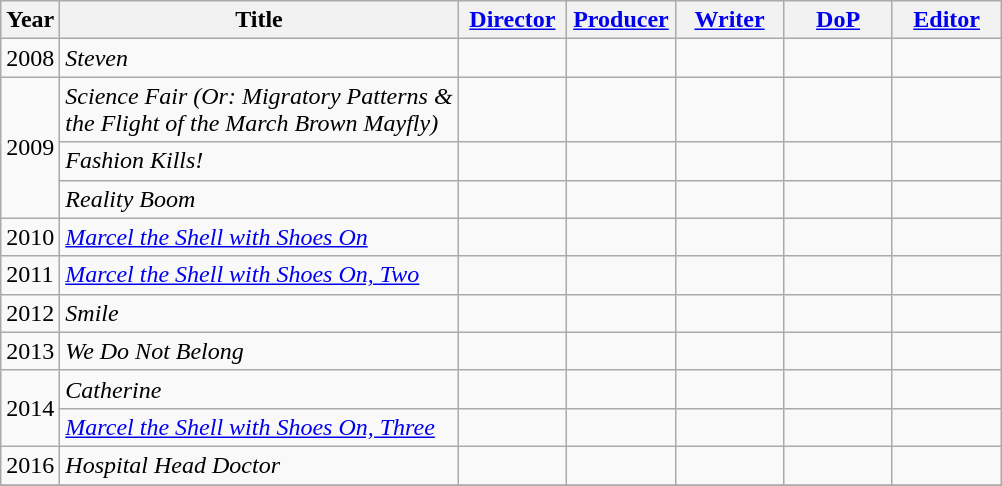<table class="wikitable">
<tr>
<th>Year</th>
<th>Title</th>
<th width=65><a href='#'>Director</a></th>
<th width=65><a href='#'>Producer</a></th>
<th width=65><a href='#'>Writer</a></th>
<th width=65><a href='#'>DoP</a></th>
<th width=65><a href='#'>Editor</a></th>
</tr>
<tr>
<td>2008</td>
<td><em>Steven</em></td>
<td></td>
<td></td>
<td></td>
<td></td>
<td></td>
</tr>
<tr>
<td rowspan=3>2009</td>
<td><em>Science Fair (Or: Migratory Patterns &<br>the Flight of the March Brown Mayfly)</em></td>
<td></td>
<td></td>
<td></td>
<td></td>
<td></td>
</tr>
<tr>
<td><em>Fashion Kills!</em></td>
<td></td>
<td></td>
<td></td>
<td></td>
<td></td>
</tr>
<tr>
<td><em>Reality Boom</em></td>
<td></td>
<td></td>
<td></td>
<td></td>
<td></td>
</tr>
<tr>
<td>2010</td>
<td><em><a href='#'>Marcel the Shell with Shoes On</a></em></td>
<td></td>
<td></td>
<td></td>
<td></td>
<td></td>
</tr>
<tr>
<td>2011</td>
<td><em><a href='#'>Marcel the Shell with Shoes On, Two</a></em></td>
<td></td>
<td></td>
<td></td>
<td></td>
<td></td>
</tr>
<tr>
<td>2012</td>
<td><em>Smile</em></td>
<td></td>
<td></td>
<td></td>
<td></td>
<td></td>
</tr>
<tr>
<td>2013</td>
<td><em>We Do Not Belong</em></td>
<td></td>
<td></td>
<td></td>
<td></td>
<td></td>
</tr>
<tr>
<td rowspan=2>2014</td>
<td><em>Catherine</em></td>
<td></td>
<td></td>
<td></td>
<td></td>
<td></td>
</tr>
<tr>
<td><em><a href='#'>Marcel the Shell with Shoes On, Three</a></em></td>
<td></td>
<td></td>
<td></td>
<td></td>
<td></td>
</tr>
<tr>
<td>2016</td>
<td><em>Hospital Head Doctor</em></td>
<td></td>
<td></td>
<td></td>
<td></td>
<td></td>
</tr>
<tr>
</tr>
</table>
